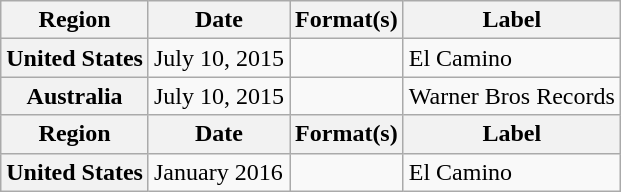<table class="wikitable plainrowheaders">
<tr>
<th scope="col">Region</th>
<th scope="col">Date</th>
<th scope="col">Format(s)</th>
<th scope="col">Label</th>
</tr>
<tr>
<th scope="row">United States</th>
<td>July 10, 2015</td>
<td></td>
<td>El Camino</td>
</tr>
<tr>
<th scope="row">Australia</th>
<td>July 10, 2015</td>
<td></td>
<td>Warner Bros Records</td>
</tr>
<tr>
<th scope="col">Region</th>
<th scope="col">Date</th>
<th scope="col">Format(s)</th>
<th scope="col">Label</th>
</tr>
<tr>
<th scope="row">United States</th>
<td>January 2016</td>
<td></td>
<td>El Camino</td>
</tr>
</table>
